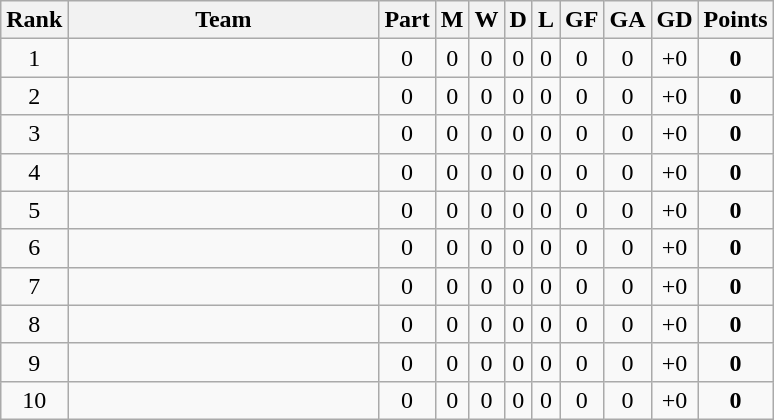<table class="wikitable sortable" style="text-align:center">
<tr>
<th>Rank</th>
<th width=200>Team</th>
<th>Part</th>
<th>M</th>
<th>W</th>
<th>D</th>
<th>L</th>
<th>GF</th>
<th>GA</th>
<th>GD</th>
<th>Points</th>
</tr>
<tr>
<td>1</td>
<td align=left></td>
<td>0</td>
<td>0</td>
<td>0</td>
<td>0</td>
<td>0</td>
<td>0</td>
<td>0</td>
<td>+0</td>
<td><strong>0</strong></td>
</tr>
<tr>
<td>2</td>
<td align=left></td>
<td>0</td>
<td>0</td>
<td>0</td>
<td>0</td>
<td>0</td>
<td>0</td>
<td>0</td>
<td>+0</td>
<td><strong>0</strong></td>
</tr>
<tr>
<td>3</td>
<td align=left></td>
<td>0</td>
<td>0</td>
<td>0</td>
<td>0</td>
<td>0</td>
<td>0</td>
<td>0</td>
<td>+0</td>
<td><strong>0</strong></td>
</tr>
<tr>
<td>4</td>
<td align=left></td>
<td>0</td>
<td>0</td>
<td>0</td>
<td>0</td>
<td>0</td>
<td>0</td>
<td>0</td>
<td>+0</td>
<td><strong>0</strong></td>
</tr>
<tr>
<td>5</td>
<td align=left></td>
<td>0</td>
<td>0</td>
<td>0</td>
<td>0</td>
<td>0</td>
<td>0</td>
<td>0</td>
<td>+0</td>
<td><strong>0</strong></td>
</tr>
<tr>
<td>6</td>
<td align=left></td>
<td>0</td>
<td>0</td>
<td>0</td>
<td>0</td>
<td>0</td>
<td>0</td>
<td>0</td>
<td>+0</td>
<td><strong>0</strong></td>
</tr>
<tr>
<td>7</td>
<td align=left></td>
<td>0</td>
<td>0</td>
<td>0</td>
<td>0</td>
<td>0</td>
<td>0</td>
<td>0</td>
<td>+0</td>
<td><strong>0</strong></td>
</tr>
<tr>
<td>8</td>
<td align=left></td>
<td>0</td>
<td>0</td>
<td>0</td>
<td>0</td>
<td>0</td>
<td>0</td>
<td>0</td>
<td>+0</td>
<td><strong>0</strong></td>
</tr>
<tr>
<td>9</td>
<td align=left></td>
<td>0</td>
<td>0</td>
<td>0</td>
<td>0</td>
<td>0</td>
<td>0</td>
<td>0</td>
<td>+0</td>
<td><strong>0</strong></td>
</tr>
<tr>
<td>10</td>
<td align=left></td>
<td>0</td>
<td>0</td>
<td>0</td>
<td>0</td>
<td>0</td>
<td>0</td>
<td>0</td>
<td>+0</td>
<td><strong>0</strong></td>
</tr>
</table>
